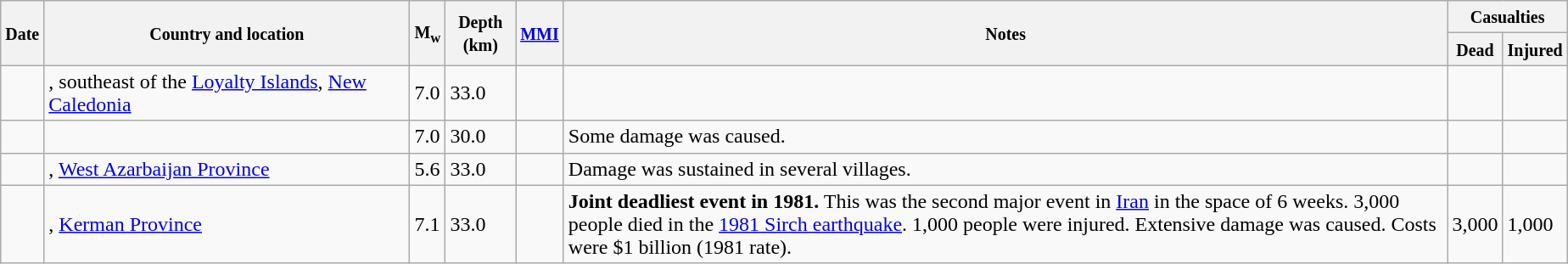<table class="wikitable sortable sort-under" style="border:1px black;  margin-left:1em;">
<tr>
<th rowspan="2"><small>Date</small></th>
<th rowspan="2" style="width: 280px"><small>Country and location</small></th>
<th rowspan="2"><small>M<sub>w</sub></small></th>
<th rowspan="2"><small>Depth (km)</small></th>
<th rowspan="2"><small><a href='#'>MMI</a></small></th>
<th rowspan="2" class="unsortable"><small>Notes</small></th>
<th colspan="2"><small>Casualties</small></th>
</tr>
<tr>
<th><small>Dead</small></th>
<th><small>Injured</small></th>
</tr>
<tr>
<td></td>
<td>, southeast of the <a href='#'>Loyalty Islands</a>, <a href='#'>New Caledonia</a></td>
<td>7.0</td>
<td>33.0</td>
<td></td>
<td></td>
<td></td>
<td></td>
</tr>
<tr>
<td></td>
<td></td>
<td>7.0</td>
<td>30.0</td>
<td></td>
<td>Some damage was caused.</td>
<td></td>
<td></td>
</tr>
<tr>
<td></td>
<td>, <a href='#'>West Azarbaijan Province</a></td>
<td>5.6</td>
<td>33.0</td>
<td></td>
<td>Damage was sustained in several villages.</td>
<td></td>
<td></td>
</tr>
<tr>
<td></td>
<td>, <a href='#'>Kerman Province</a></td>
<td>7.1</td>
<td>33.0</td>
<td></td>
<td><strong>Joint deadliest event in 1981.</strong> This was the second major event in <a href='#'>Iran</a> in the space of 6 weeks. 3,000 people died in the <a href='#'>1981 Sirch earthquake</a>. 1,000 people were injured. Extensive damage was caused. Costs were $1 billion (1981 rate).</td>
<td>3,000</td>
<td>1,000</td>
</tr>
</table>
